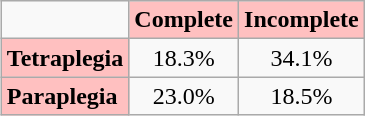<table class="wikitable"  style="float: right; margin-left:15px; text-align: center;">
<tr>
<td></td>
<th style="text-align:left;background-color:#ffc0c0;">Complete</th>
<th style="text-align:left;background-color:#ffc0c0;">Incomplete</th>
</tr>
<tr>
<th style="text-align:left;background-color:#ffc0c0;">Tetraplegia</th>
<td>18.3%</td>
<td>34.1%</td>
</tr>
<tr>
<th style="text-align:left;background-color:#ffc0c0;">Paraplegia</th>
<td>23.0%</td>
<td>18.5%</td>
</tr>
</table>
